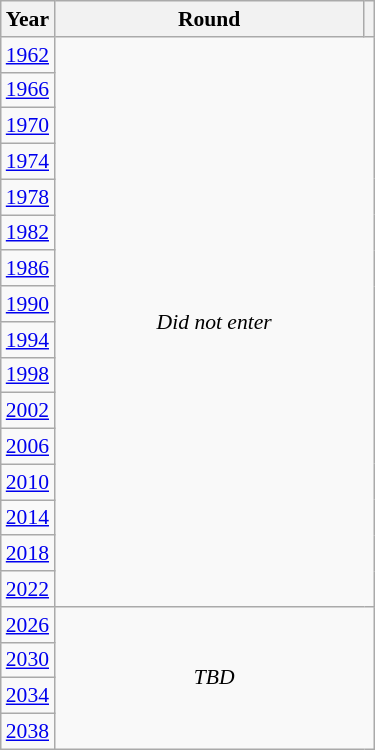<table class="wikitable" style="text-align: center; font-size:90%">
<tr>
<th>Year</th>
<th style="width:200px">Round</th>
<th></th>
</tr>
<tr>
<td><a href='#'>1962</a></td>
<td colspan="2" rowspan="16"><em>Did not enter</em></td>
</tr>
<tr>
<td><a href='#'>1966</a></td>
</tr>
<tr>
<td><a href='#'>1970</a></td>
</tr>
<tr>
<td><a href='#'>1974</a></td>
</tr>
<tr>
<td><a href='#'>1978</a></td>
</tr>
<tr>
<td><a href='#'>1982</a></td>
</tr>
<tr>
<td><a href='#'>1986</a></td>
</tr>
<tr>
<td><a href='#'>1990</a></td>
</tr>
<tr>
<td><a href='#'>1994</a></td>
</tr>
<tr>
<td><a href='#'>1998</a></td>
</tr>
<tr>
<td><a href='#'>2002</a></td>
</tr>
<tr>
<td><a href='#'>2006</a></td>
</tr>
<tr>
<td><a href='#'>2010</a></td>
</tr>
<tr>
<td><a href='#'>2014</a></td>
</tr>
<tr>
<td><a href='#'>2018</a></td>
</tr>
<tr>
<td><a href='#'>2022</a></td>
</tr>
<tr>
<td><a href='#'>2026</a></td>
<td colspan="2" rowspan="4"><em>TBD</em></td>
</tr>
<tr>
<td><a href='#'>2030</a></td>
</tr>
<tr>
<td><a href='#'>2034</a></td>
</tr>
<tr>
<td><a href='#'>2038</a></td>
</tr>
</table>
